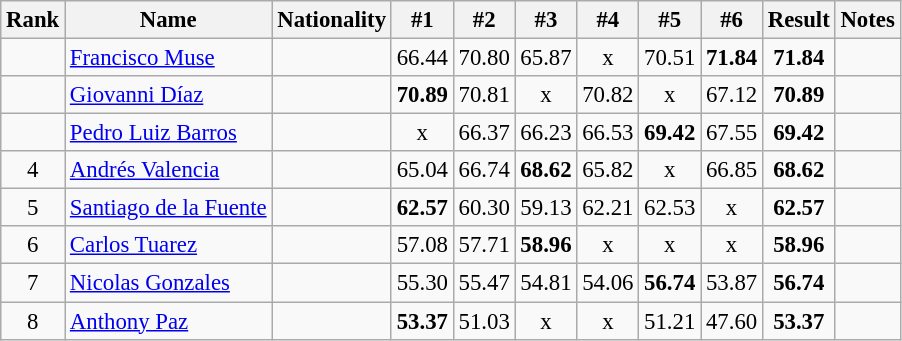<table class="wikitable sortable" style="text-align:center;font-size:95%">
<tr>
<th>Rank</th>
<th>Name</th>
<th>Nationality</th>
<th>#1</th>
<th>#2</th>
<th>#3</th>
<th>#4</th>
<th>#5</th>
<th>#6</th>
<th>Result</th>
<th>Notes</th>
</tr>
<tr>
<td></td>
<td align=left><a href='#'>Francisco Muse</a></td>
<td align=left></td>
<td>66.44</td>
<td>70.80</td>
<td>65.87</td>
<td>x</td>
<td>70.51</td>
<td><strong>71.84</strong></td>
<td><strong>71.84</strong></td>
<td></td>
</tr>
<tr>
<td></td>
<td align=left><a href='#'>Giovanni Díaz</a></td>
<td align=left></td>
<td><strong>70.89</strong></td>
<td>70.81</td>
<td>x</td>
<td>70.82</td>
<td>x</td>
<td>67.12</td>
<td><strong>70.89</strong></td>
<td></td>
</tr>
<tr>
<td></td>
<td align=left><a href='#'>Pedro Luiz Barros</a></td>
<td align=left></td>
<td>x</td>
<td>66.37</td>
<td>66.23</td>
<td>66.53</td>
<td><strong>69.42</strong></td>
<td>67.55</td>
<td><strong>69.42</strong></td>
<td></td>
</tr>
<tr>
<td>4</td>
<td align=left><a href='#'>Andrés Valencia</a></td>
<td align=left></td>
<td>65.04</td>
<td>66.74</td>
<td><strong>68.62</strong></td>
<td>65.82</td>
<td>x</td>
<td>66.85</td>
<td><strong>68.62</strong></td>
<td></td>
</tr>
<tr>
<td>5</td>
<td align=left><a href='#'>Santiago de la Fuente</a></td>
<td align=left></td>
<td><strong>62.57</strong></td>
<td>60.30</td>
<td>59.13</td>
<td>62.21</td>
<td>62.53</td>
<td>x</td>
<td><strong>62.57</strong></td>
<td></td>
</tr>
<tr>
<td>6</td>
<td align=left><a href='#'>Carlos Tuarez</a></td>
<td align=left></td>
<td>57.08</td>
<td>57.71</td>
<td><strong>58.96</strong></td>
<td>x</td>
<td>x</td>
<td>x</td>
<td><strong>58.96</strong></td>
<td></td>
</tr>
<tr>
<td>7</td>
<td align=left><a href='#'>Nicolas Gonzales</a></td>
<td align=left></td>
<td>55.30</td>
<td>55.47</td>
<td>54.81</td>
<td>54.06</td>
<td><strong>56.74</strong></td>
<td>53.87</td>
<td><strong>56.74</strong></td>
<td></td>
</tr>
<tr>
<td>8</td>
<td align=left><a href='#'>Anthony Paz</a></td>
<td align=left></td>
<td><strong>53.37</strong></td>
<td>51.03</td>
<td>x</td>
<td>x</td>
<td>51.21</td>
<td>47.60</td>
<td><strong>53.37</strong></td>
<td></td>
</tr>
</table>
